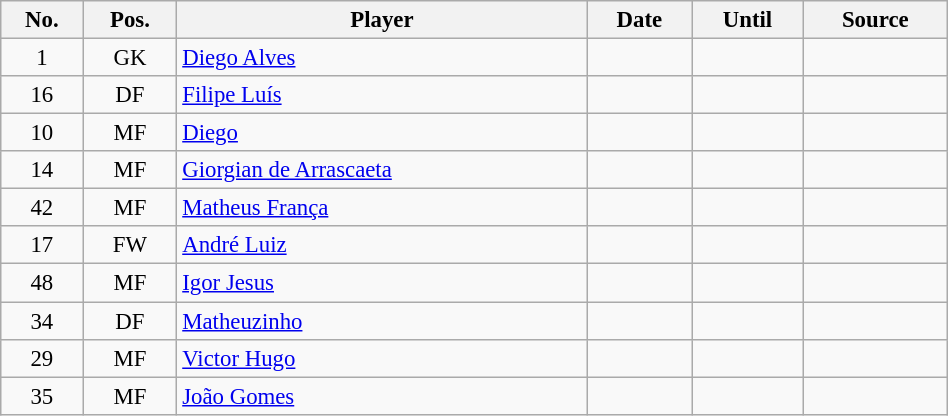<table class="wikitable" style="width:50%; text-align:center; font-size:95%; text-align:left">
<tr>
<th>No.</th>
<th>Pos.</th>
<th>Player</th>
<th>Date</th>
<th>Until</th>
<th>Source</th>
</tr>
<tr>
<td style="text-align:center;">1</td>
<td style="text-align:center;">GK</td>
<td> <a href='#'>Diego Alves</a></td>
<td></td>
<td></td>
<td style="text-align:center;"></td>
</tr>
<tr>
<td style="text-align:center;">16</td>
<td style="text-align:center;">DF</td>
<td> <a href='#'>Filipe Luís</a></td>
<td></td>
<td></td>
<td style="text-align:center;"></td>
</tr>
<tr>
<td style="text-align:center;">10</td>
<td style="text-align:center;">MF</td>
<td> <a href='#'>Diego</a></td>
<td></td>
<td></td>
<td style="text-align:center;"></td>
</tr>
<tr>
<td style="text-align:center;">14</td>
<td style="text-align:center;">MF</td>
<td> <a href='#'>Giorgian de Arrascaeta</a></td>
<td></td>
<td></td>
<td style="text-align:center;"></td>
</tr>
<tr>
<td style="text-align:center;">42</td>
<td style="text-align:center;">MF</td>
<td> <a href='#'>Matheus França</a></td>
<td></td>
<td></td>
<td style="text-align:center;"></td>
</tr>
<tr>
<td style="text-align:center;">17</td>
<td style="text-align:center;">FW</td>
<td> <a href='#'>André Luiz</a></td>
<td></td>
<td></td>
<td style="text-align:center;"></td>
</tr>
<tr>
<td style="text-align:center;">48</td>
<td style="text-align:center;">MF</td>
<td> <a href='#'>Igor Jesus</a></td>
<td></td>
<td></td>
<td style="text-align:center;"></td>
</tr>
<tr>
<td style="text-align:center;">34</td>
<td style="text-align:center;">DF</td>
<td> <a href='#'>Matheuzinho</a></td>
<td></td>
<td></td>
<td style="text-align:center;"></td>
</tr>
<tr>
<td style="text-align:center;">29</td>
<td style="text-align:center;">MF</td>
<td> <a href='#'>Victor Hugo</a></td>
<td></td>
<td></td>
<td style="text-align:center;"></td>
</tr>
<tr>
<td style="text-align:center;">35</td>
<td style="text-align:center;">MF</td>
<td> <a href='#'>João Gomes</a></td>
<td></td>
<td></td>
<td style="text-align:center;"></td>
</tr>
</table>
